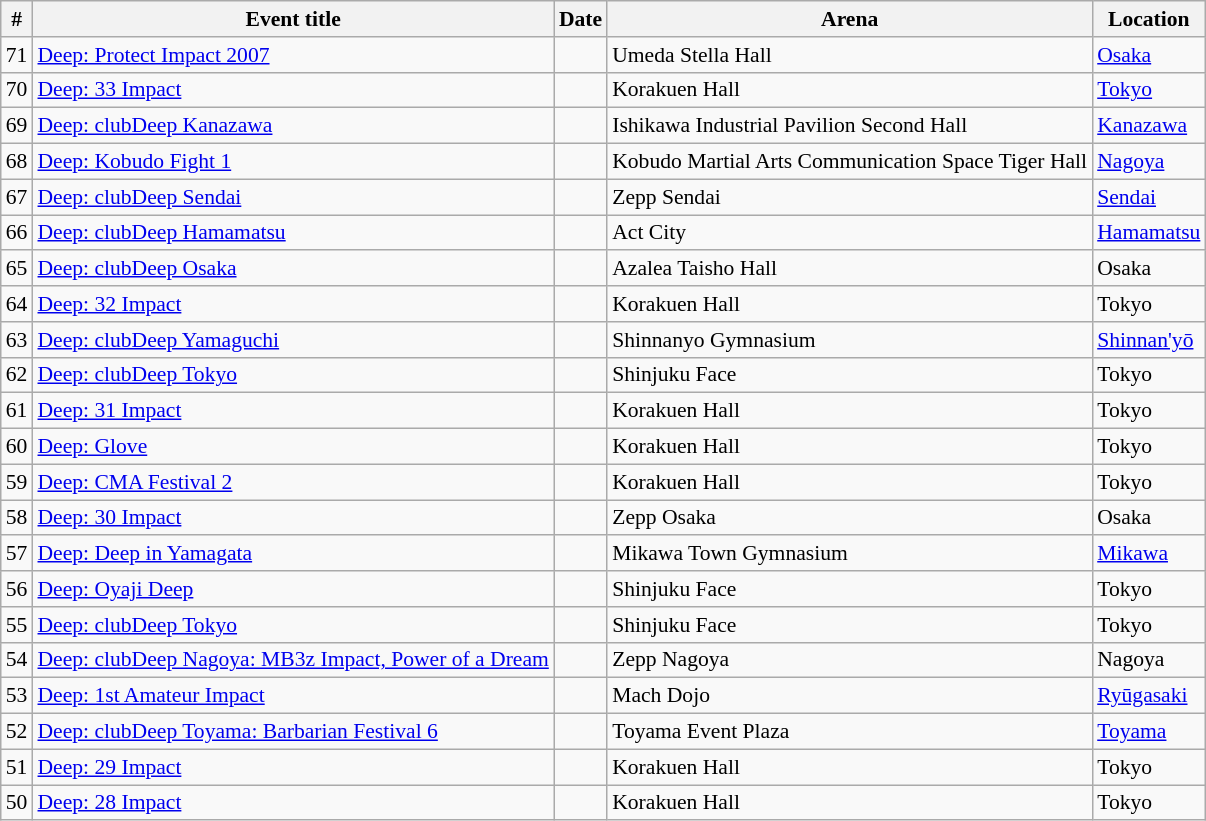<table class="sortable wikitable succession-box" style="font-size:90%;">
<tr>
<th scope="col">#</th>
<th scope="col">Event title</th>
<th scope="col">Date</th>
<th scope="col">Arena</th>
<th scope="col">Location</th>
</tr>
<tr>
<td style="text-align:center">71</td>
<td><a href='#'>Deep: Protect Impact 2007</a></td>
<td></td>
<td>Umeda Stella Hall</td>
<td><a href='#'>Osaka</a></td>
</tr>
<tr>
<td style="text-align:center">70</td>
<td><a href='#'>Deep: 33 Impact</a></td>
<td></td>
<td>Korakuen Hall</td>
<td><a href='#'>Tokyo</a></td>
</tr>
<tr>
<td style="text-align:center">69</td>
<td><a href='#'>Deep: clubDeep Kanazawa</a></td>
<td></td>
<td>Ishikawa Industrial Pavilion Second Hall</td>
<td><a href='#'>Kanazawa</a></td>
</tr>
<tr>
<td style="text-align:center">68</td>
<td><a href='#'>Deep: Kobudo Fight 1</a></td>
<td></td>
<td>Kobudo Martial Arts Communication Space Tiger Hall</td>
<td><a href='#'>Nagoya</a></td>
</tr>
<tr>
<td style="text-align:center">67</td>
<td><a href='#'>Deep: clubDeep Sendai</a></td>
<td></td>
<td>Zepp Sendai</td>
<td><a href='#'>Sendai</a></td>
</tr>
<tr>
<td style="text-align:center">66</td>
<td><a href='#'>Deep: clubDeep Hamamatsu</a></td>
<td></td>
<td>Act City</td>
<td><a href='#'>Hamamatsu</a></td>
</tr>
<tr>
<td style="text-align:center">65</td>
<td><a href='#'>Deep: clubDeep Osaka</a></td>
<td></td>
<td>Azalea Taisho Hall</td>
<td>Osaka</td>
</tr>
<tr>
<td style="text-align:center">64</td>
<td><a href='#'>Deep: 32 Impact</a></td>
<td></td>
<td>Korakuen Hall</td>
<td>Tokyo</td>
</tr>
<tr>
<td style="text-align:center">63</td>
<td><a href='#'>Deep: clubDeep Yamaguchi</a></td>
<td></td>
<td>Shinnanyo Gymnasium</td>
<td><a href='#'>Shinnan'yō</a></td>
</tr>
<tr>
<td style="text-align:center">62</td>
<td><a href='#'>Deep: clubDeep Tokyo</a></td>
<td></td>
<td>Shinjuku Face</td>
<td>Tokyo</td>
</tr>
<tr>
<td style="text-align:center">61</td>
<td><a href='#'>Deep: 31 Impact</a></td>
<td></td>
<td>Korakuen Hall</td>
<td>Tokyo</td>
</tr>
<tr>
<td style="text-align:center">60</td>
<td><a href='#'>Deep: Glove</a></td>
<td></td>
<td>Korakuen Hall</td>
<td>Tokyo</td>
</tr>
<tr>
<td style="text-align:center">59</td>
<td><a href='#'>Deep: CMA Festival 2</a></td>
<td></td>
<td>Korakuen Hall</td>
<td>Tokyo</td>
</tr>
<tr>
<td style="text-align:center">58</td>
<td><a href='#'>Deep: 30 Impact</a></td>
<td></td>
<td>Zepp Osaka</td>
<td>Osaka</td>
</tr>
<tr>
<td style="text-align:center">57</td>
<td><a href='#'>Deep: Deep in Yamagata</a></td>
<td></td>
<td>Mikawa Town Gymnasium</td>
<td><a href='#'>Mikawa</a></td>
</tr>
<tr>
<td style="text-align:center">56</td>
<td><a href='#'>Deep: Oyaji Deep</a></td>
<td></td>
<td>Shinjuku Face</td>
<td>Tokyo</td>
</tr>
<tr>
<td style="text-align:center">55</td>
<td><a href='#'>Deep: clubDeep Tokyo</a></td>
<td></td>
<td>Shinjuku Face</td>
<td>Tokyo</td>
</tr>
<tr>
<td style="text-align:center">54</td>
<td><a href='#'>Deep: clubDeep Nagoya: MB3z Impact, Power of a Dream</a></td>
<td></td>
<td>Zepp Nagoya</td>
<td>Nagoya</td>
</tr>
<tr>
<td style="text-align:center">53</td>
<td><a href='#'>Deep: 1st Amateur Impact</a></td>
<td></td>
<td>Mach Dojo</td>
<td><a href='#'>Ryūgasaki</a></td>
</tr>
<tr>
<td style="text-align:center">52</td>
<td><a href='#'>Deep: clubDeep Toyama: Barbarian Festival 6</a></td>
<td></td>
<td>Toyama Event Plaza</td>
<td><a href='#'>Toyama</a></td>
</tr>
<tr>
<td style="text-align:center">51</td>
<td><a href='#'>Deep: 29 Impact</a></td>
<td></td>
<td>Korakuen Hall</td>
<td>Tokyo</td>
</tr>
<tr>
<td style="text-align:center">50</td>
<td><a href='#'>Deep: 28 Impact</a></td>
<td></td>
<td>Korakuen Hall</td>
<td>Tokyo</td>
</tr>
</table>
